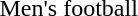<table>
<tr>
<td>Men's football</td>
<td></td>
<td></td>
<td></td>
</tr>
</table>
